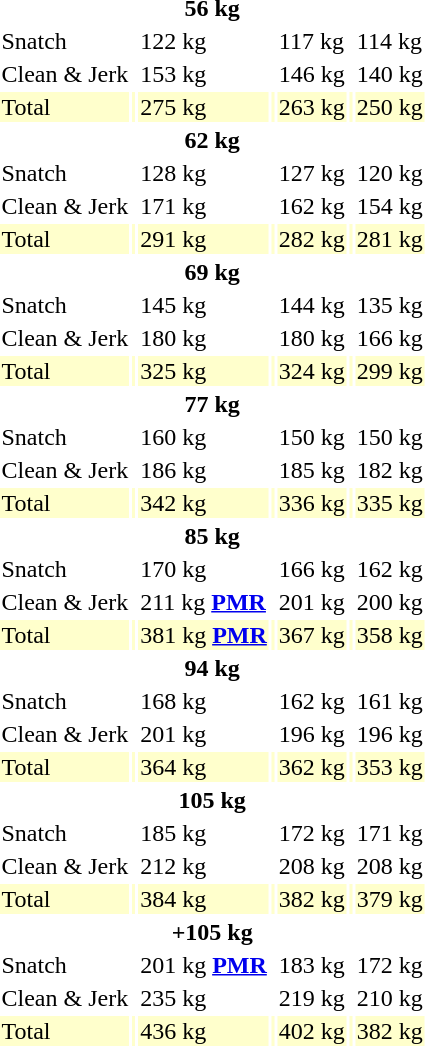<table>
<tr>
<th colspan=7>56 kg</th>
</tr>
<tr>
<td>Snatch</td>
<td></td>
<td>122 kg</td>
<td></td>
<td>117 kg</td>
<td></td>
<td>114 kg</td>
</tr>
<tr>
<td>Clean & Jerk</td>
<td></td>
<td>153 kg</td>
<td></td>
<td>146 kg</td>
<td></td>
<td>140 kg</td>
</tr>
<tr bgcolor=ffffcc>
<td>Total</td>
<td></td>
<td>275 kg</td>
<td></td>
<td>263 kg</td>
<td></td>
<td>250 kg</td>
</tr>
<tr>
<th colspan=7>62 kg</th>
</tr>
<tr>
<td>Snatch</td>
<td></td>
<td>128 kg</td>
<td></td>
<td>127 kg</td>
<td></td>
<td>120 kg</td>
</tr>
<tr>
<td>Clean & Jerk</td>
<td></td>
<td>171 kg</td>
<td></td>
<td>162 kg</td>
<td></td>
<td>154 kg</td>
</tr>
<tr bgcolor=ffffcc>
<td>Total</td>
<td></td>
<td>291 kg</td>
<td></td>
<td>282 kg</td>
<td></td>
<td>281 kg</td>
</tr>
<tr>
<th colspan=7>69 kg</th>
</tr>
<tr>
<td>Snatch</td>
<td></td>
<td>145 kg</td>
<td></td>
<td>144 kg</td>
<td></td>
<td>135 kg</td>
</tr>
<tr>
<td>Clean & Jerk</td>
<td></td>
<td>180 kg</td>
<td></td>
<td>180 kg</td>
<td></td>
<td>166 kg</td>
</tr>
<tr bgcolor=ffffcc>
<td>Total</td>
<td></td>
<td>325 kg</td>
<td></td>
<td>324 kg</td>
<td></td>
<td>299 kg</td>
</tr>
<tr>
<th colspan=7>77 kg</th>
</tr>
<tr>
<td>Snatch</td>
<td></td>
<td>160 kg</td>
<td></td>
<td>150 kg</td>
<td></td>
<td>150 kg</td>
</tr>
<tr>
<td>Clean & Jerk</td>
<td></td>
<td>186 kg</td>
<td></td>
<td>185 kg</td>
<td></td>
<td>182 kg</td>
</tr>
<tr bgcolor=ffffcc>
<td>Total</td>
<td></td>
<td>342 kg</td>
<td></td>
<td>336 kg</td>
<td></td>
<td>335 kg</td>
</tr>
<tr>
<th colspan=7>85 kg</th>
</tr>
<tr>
<td>Snatch</td>
<td></td>
<td>170 kg</td>
<td></td>
<td>166 kg</td>
<td></td>
<td>162 kg</td>
</tr>
<tr>
<td>Clean & Jerk</td>
<td></td>
<td>211 kg <strong><a href='#'>PMR</a></strong></td>
<td></td>
<td>201 kg</td>
<td></td>
<td>200 kg</td>
</tr>
<tr bgcolor=ffffcc>
<td>Total</td>
<td></td>
<td>381 kg <strong><a href='#'>PMR</a></strong></td>
<td></td>
<td>367 kg</td>
<td></td>
<td>358 kg</td>
</tr>
<tr>
<th colspan=7>94 kg</th>
</tr>
<tr>
<td>Snatch</td>
<td></td>
<td>168 kg</td>
<td></td>
<td>162 kg</td>
<td></td>
<td>161 kg</td>
</tr>
<tr>
<td>Clean & Jerk</td>
<td></td>
<td>201 kg</td>
<td></td>
<td>196 kg</td>
<td></td>
<td>196 kg</td>
</tr>
<tr bgcolor=ffffcc>
<td>Total</td>
<td></td>
<td>364 kg</td>
<td></td>
<td>362 kg</td>
<td></td>
<td>353 kg</td>
</tr>
<tr>
<th colspan=7>105 kg</th>
</tr>
<tr>
<td>Snatch</td>
<td></td>
<td>185 kg</td>
<td></td>
<td>172 kg</td>
<td></td>
<td>171 kg</td>
</tr>
<tr>
<td>Clean & Jerk</td>
<td></td>
<td>212 kg</td>
<td></td>
<td>208 kg</td>
<td></td>
<td>208 kg</td>
</tr>
<tr bgcolor=ffffcc>
<td>Total</td>
<td></td>
<td>384 kg</td>
<td></td>
<td>382 kg</td>
<td></td>
<td>379 kg</td>
</tr>
<tr>
<th colspan=7>+105 kg</th>
</tr>
<tr>
<td>Snatch</td>
<td></td>
<td>201 kg <strong><a href='#'>PMR</a></strong></td>
<td></td>
<td>183 kg</td>
<td></td>
<td>172 kg</td>
</tr>
<tr>
<td>Clean & Jerk</td>
<td></td>
<td>235 kg</td>
<td></td>
<td>219 kg</td>
<td></td>
<td>210 kg</td>
</tr>
<tr bgcolor=ffffcc>
<td>Total</td>
<td></td>
<td>436 kg</td>
<td></td>
<td>402 kg</td>
<td></td>
<td>382 kg</td>
</tr>
</table>
